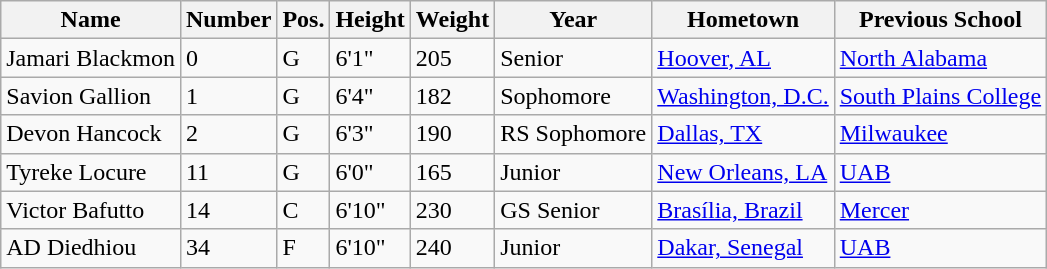<table class="wikitable sortable" border="1">
<tr>
<th>Name</th>
<th>Number</th>
<th>Pos.</th>
<th>Height</th>
<th>Weight</th>
<th>Year</th>
<th>Hometown</th>
<th>Previous School</th>
</tr>
<tr>
<td>Jamari Blackmon</td>
<td>0</td>
<td>G</td>
<td>6'1"</td>
<td>205</td>
<td>Senior</td>
<td><a href='#'>Hoover, AL</a></td>
<td><a href='#'>North Alabama</a></td>
</tr>
<tr>
<td>Savion Gallion</td>
<td>1</td>
<td>G</td>
<td>6'4"</td>
<td>182</td>
<td>Sophomore</td>
<td><a href='#'>Washington, D.C.</a></td>
<td><a href='#'>South Plains College</a></td>
</tr>
<tr>
<td>Devon Hancock</td>
<td>2</td>
<td>G</td>
<td>6'3"</td>
<td>190</td>
<td>RS Sophomore</td>
<td><a href='#'>Dallas, TX</a></td>
<td><a href='#'>Milwaukee</a></td>
</tr>
<tr>
<td>Tyreke Locure</td>
<td>11</td>
<td>G</td>
<td>6'0"</td>
<td>165</td>
<td>Junior</td>
<td><a href='#'>New Orleans, LA</a></td>
<td><a href='#'>UAB</a></td>
</tr>
<tr>
<td>Victor Bafutto</td>
<td>14</td>
<td>C</td>
<td>6'10"</td>
<td>230</td>
<td>GS Senior</td>
<td><a href='#'>Brasília, Brazil</a></td>
<td><a href='#'>Mercer</a></td>
</tr>
<tr>
<td>AD Diedhiou</td>
<td>34</td>
<td>F</td>
<td>6'10"</td>
<td>240</td>
<td>Junior</td>
<td><a href='#'>Dakar, Senegal</a></td>
<td><a href='#'>UAB</a></td>
</tr>
</table>
